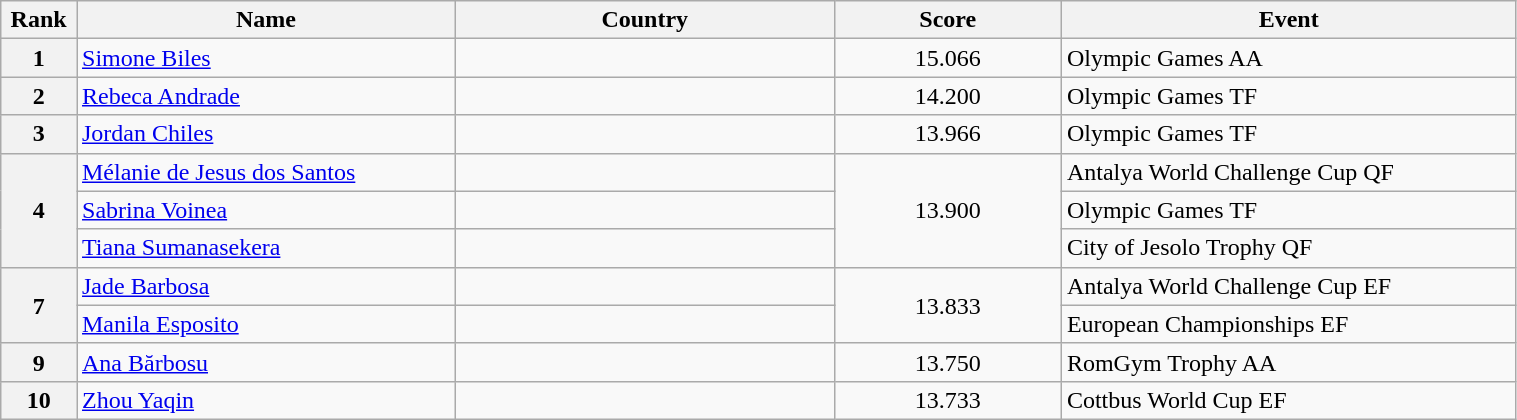<table class="wikitable sortable" style="width:80%;">
<tr>
<th style="text-align:center; width:5%;">Rank</th>
<th style="text-align:center; width:25%;">Name</th>
<th style="text-align:center; width:25%;">Country</th>
<th style="text-align:center; width:15%;">Score</th>
<th style="text-align:center; width:30%;">Event</th>
</tr>
<tr>
<th>1</th>
<td><a href='#'>Simone Biles</a></td>
<td></td>
<td align="center">15.066</td>
<td>Olympic Games AA</td>
</tr>
<tr>
<th>2</th>
<td><a href='#'>Rebeca Andrade</a></td>
<td></td>
<td align="center">14.200</td>
<td>Olympic Games TF</td>
</tr>
<tr>
<th>3</th>
<td><a href='#'>Jordan Chiles</a></td>
<td></td>
<td align="center">13.966</td>
<td>Olympic Games TF</td>
</tr>
<tr>
<th rowspan=3>4</th>
<td><a href='#'>Mélanie de Jesus dos Santos</a></td>
<td></td>
<td rowspan=3 align="center">13.900</td>
<td>Antalya World Challenge Cup QF</td>
</tr>
<tr>
<td><a href='#'>Sabrina Voinea</a></td>
<td></td>
<td>Olympic Games TF</td>
</tr>
<tr>
<td><a href='#'>Tiana Sumanasekera</a></td>
<td></td>
<td>City of Jesolo Trophy QF</td>
</tr>
<tr>
<th rowspan=2>7</th>
<td><a href='#'>Jade Barbosa</a></td>
<td></td>
<td rowspan=2 align="center">13.833</td>
<td>Antalya World Challenge Cup EF</td>
</tr>
<tr>
<td><a href='#'>Manila Esposito</a></td>
<td></td>
<td>European Championships EF</td>
</tr>
<tr>
<th>9</th>
<td><a href='#'>Ana Bărbosu</a></td>
<td></td>
<td align="center">13.750</td>
<td>RomGym Trophy AA</td>
</tr>
<tr>
<th>10</th>
<td><a href='#'>Zhou Yaqin</a></td>
<td></td>
<td align="center">13.733</td>
<td>Cottbus World Cup EF</td>
</tr>
</table>
